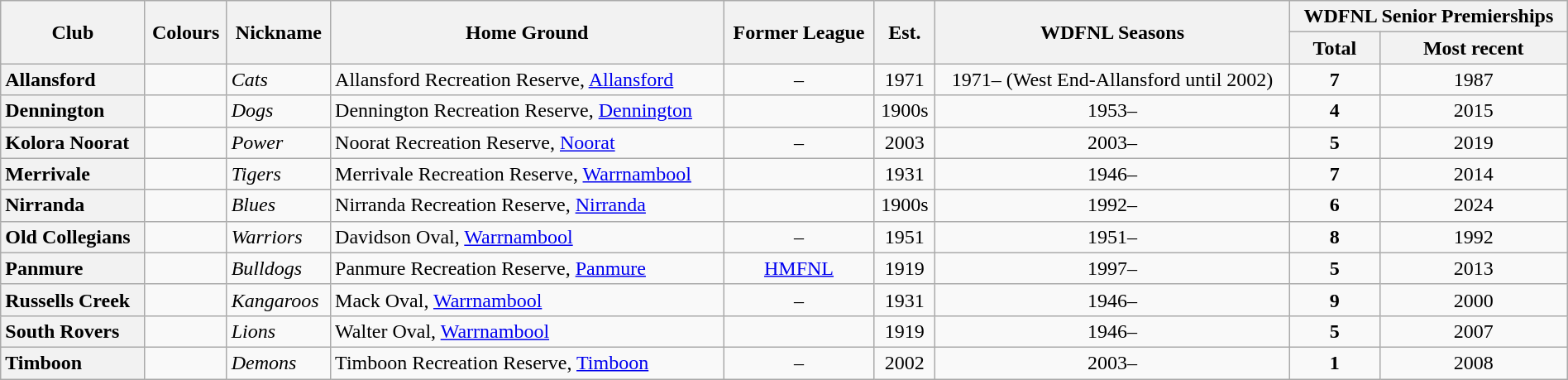<table class="wikitable sortable mw-collapsible mw-collapsed" style="text-align:center; width:100%">
<tr>
<th rowspan="2">Club</th>
<th rowspan="2">Colours</th>
<th rowspan="2">Nickname</th>
<th rowspan="2">Home Ground</th>
<th rowspan="2">Former League</th>
<th rowspan="2">Est.</th>
<th rowspan="2">WDFNL Seasons</th>
<th colspan="2">WDFNL Senior Premierships</th>
</tr>
<tr>
<th>Total</th>
<th>Most recent</th>
</tr>
<tr>
<th style="text-align:left">Allansford</th>
<td style="text-align:center;"></td>
<td align="left"><em>Cats</em></td>
<td align="left">Allansford Recreation Reserve, <a href='#'>Allansford</a></td>
<td style="text-align:center;">–</td>
<td style="text-align:center;">1971</td>
<td style="text-align:center;">1971– (West End-Allansford until 2002)</td>
<td style="text-align:center;"><strong>7</strong></td>
<td>1987</td>
</tr>
<tr>
<th style="text-align:left">Dennington</th>
<td style="text-align:center;"></td>
<td align="left"><em>Dogs</em></td>
<td align="left">Dennington Recreation Reserve, <a href='#'>Dennington</a></td>
<td style="text-align:center;"></td>
<td style="text-align:center;">1900s</td>
<td style="text-align:center;">1953–</td>
<td style="text-align:center;"><strong>4</strong></td>
<td>2015</td>
</tr>
<tr>
<th style="text-align:left">Kolora Noorat</th>
<td style="text-align:center;"></td>
<td align="left"><em>Power</em></td>
<td align="left">Noorat Recreation Reserve, <a href='#'>Noorat</a></td>
<td style="text-align:center;">–</td>
<td style="text-align:center;">2003</td>
<td style="text-align:center;">2003–</td>
<td style="text-align:center;"><strong>5</strong></td>
<td>2019</td>
</tr>
<tr>
<th style="text-align:left">Merrivale</th>
<td style="text-align:center;"></td>
<td align="left"><em>Tigers</em></td>
<td align="left">Merrivale Recreation Reserve, <a href='#'>Warrnambool</a></td>
<td style="text-align:center;"></td>
<td style="text-align:center;">1931</td>
<td style="text-align:center;">1946–</td>
<td style="text-align:center;"><strong>7</strong></td>
<td>2014</td>
</tr>
<tr>
<th style="text-align:left">Nirranda</th>
<td style="text-align:center;"></td>
<td align="left"><em>Blues</em></td>
<td align="left">Nirranda Recreation Reserve, <a href='#'>Nirranda</a></td>
<td style="text-align:center;"></td>
<td style="text-align:center;">1900s</td>
<td style="text-align:center;">1992–</td>
<td style="text-align:center;"><strong>6</strong></td>
<td>2024</td>
</tr>
<tr>
<th style="text-align:left">Old Collegians</th>
<td style="text-align:center;"></td>
<td align="left"><em>Warriors</em></td>
<td align="left">Davidson Oval, <a href='#'>Warrnambool</a></td>
<td style="text-align:center;">–</td>
<td style="text-align:center;">1951</td>
<td style="text-align:center;">1951–</td>
<td style="text-align:center;"><strong>8</strong></td>
<td>1992</td>
</tr>
<tr>
<th style="text-align:left">Panmure</th>
<td style="text-align:center;"></td>
<td align="left"><em>Bulldogs</em></td>
<td align="left">Panmure Recreation Reserve, <a href='#'>Panmure</a></td>
<td style="text-align:center;"><a href='#'>HMFNL</a></td>
<td style="text-align:center;">1919</td>
<td style="text-align:center;">1997–</td>
<td style="text-align:center;"><strong>5</strong></td>
<td>2013</td>
</tr>
<tr>
<th style="text-align:left">Russells Creek</th>
<td style="text-align:center;"></td>
<td align="left"><em>Kangaroos</em></td>
<td align="left">Mack Oval, <a href='#'>Warrnambool</a></td>
<td style="text-align:center;">–</td>
<td style="text-align:center;">1931</td>
<td style="text-align:center;">1946–</td>
<td style="text-align:center;"><strong>9</strong></td>
<td>2000</td>
</tr>
<tr>
<th style="text-align:left">South Rovers</th>
<td style="text-align:center;"></td>
<td align="left"><em>Lions</em></td>
<td align="left">Walter Oval, <a href='#'>Warrnambool</a></td>
<td style="text-align:center;"></td>
<td style="text-align:center;">1919</td>
<td style="text-align:center;">1946–</td>
<td style="text-align:center;"><strong>5</strong></td>
<td>2007</td>
</tr>
<tr>
<th style="text-align:left">Timboon</th>
<td style="text-align:center;"></td>
<td align="left"><em>Demons</em></td>
<td align="left">Timboon Recreation Reserve, <a href='#'>Timboon</a></td>
<td style="text-align:center;">–</td>
<td style="text-align:center;">2002</td>
<td style="text-align:center;">2003–</td>
<td style="text-align:center;"><strong>1</strong></td>
<td>2008</td>
</tr>
</table>
